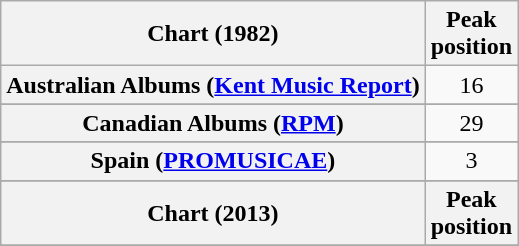<table class="wikitable sortable plainrowheaders" style="text-align:center">
<tr>
<th scope="col">Chart (1982)</th>
<th scope="col">Peak<br> position</th>
</tr>
<tr>
<th scope="row">Australian Albums (<a href='#'>Kent Music Report</a>)</th>
<td>16</td>
</tr>
<tr>
</tr>
<tr>
<th scope="row">Canadian Albums (<a href='#'>RPM</a>)</th>
<td>29</td>
</tr>
<tr>
</tr>
<tr>
</tr>
<tr>
</tr>
<tr>
</tr>
<tr>
<th scope="row">Spain (<a href='#'>PROMUSICAE</a>)</th>
<td>3</td>
</tr>
<tr>
</tr>
<tr>
</tr>
<tr>
</tr>
<tr>
<th scope="col">Chart (2013)</th>
<th scope="col">Peak<br> position</th>
</tr>
<tr>
</tr>
<tr>
</tr>
<tr>
</tr>
<tr>
</tr>
</table>
